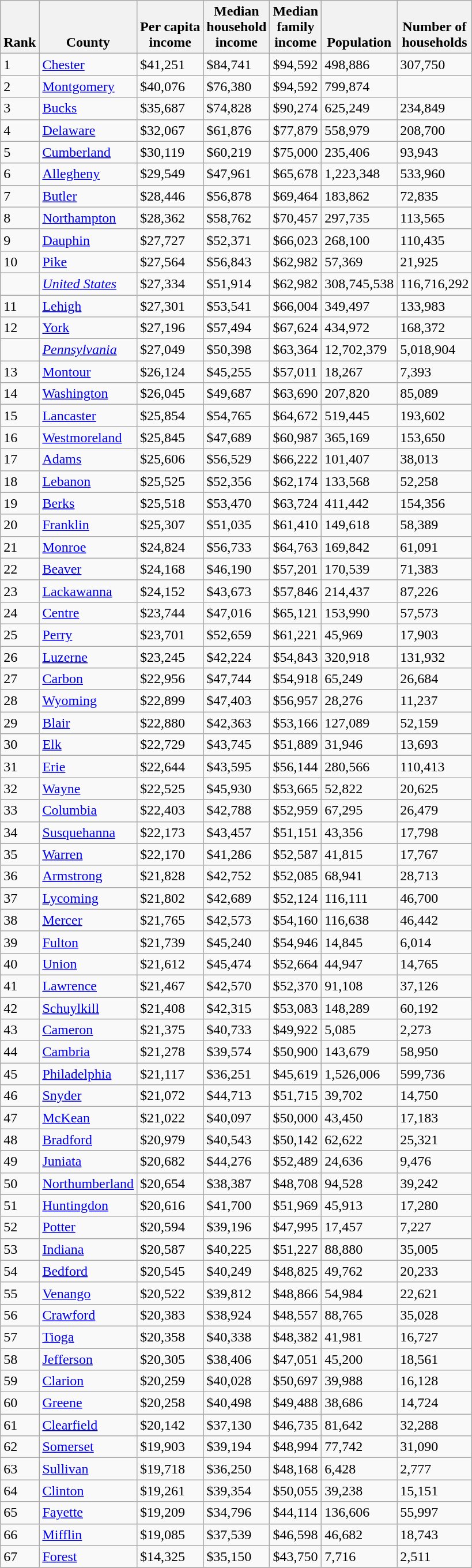<table class="wikitable sortable">
<tr valign=bottom>
<th>Rank</th>
<th>County</th>
<th>Per capita<br>income</th>
<th>Median<br>household<br>income</th>
<th>Median<br>family<br>income</th>
<th>Population</th>
<th>Number of<br>households</th>
</tr>
<tr>
<td>1</td>
<td><a href='#'>Chester</a></td>
<td>$41,251</td>
<td>$84,741</td>
<td>$94,592</td>
<td>498,886</td>
<td>307,750</td>
</tr>
<tr>
<td>2</td>
<td><a href='#'>Montgomery</a></td>
<td>$40,076</td>
<td>$76,380</td>
<td>$94,592</td>
<td>799,874</td>
<td></td>
</tr>
<tr>
<td>3</td>
<td><a href='#'>Bucks</a></td>
<td>$35,687</td>
<td>$74,828</td>
<td>$90,274</td>
<td>625,249</td>
<td>234,849</td>
</tr>
<tr>
<td>4</td>
<td><a href='#'>Delaware</a></td>
<td>$32,067</td>
<td>$61,876</td>
<td>$77,879</td>
<td>558,979</td>
<td>208,700</td>
</tr>
<tr>
<td>5</td>
<td><a href='#'>Cumberland</a></td>
<td>$30,119</td>
<td>$60,219</td>
<td>$75,000</td>
<td>235,406</td>
<td>93,943</td>
</tr>
<tr>
<td>6</td>
<td><a href='#'>Allegheny</a></td>
<td>$29,549</td>
<td>$47,961</td>
<td>$65,678</td>
<td>1,223,348</td>
<td>533,960</td>
</tr>
<tr>
<td>7</td>
<td><a href='#'>Butler</a></td>
<td>$28,446</td>
<td>$56,878</td>
<td>$69,464</td>
<td>183,862</td>
<td>72,835</td>
</tr>
<tr>
<td>8</td>
<td><a href='#'>Northampton</a></td>
<td>$28,362</td>
<td>$58,762</td>
<td>$70,457</td>
<td>297,735</td>
<td>113,565</td>
</tr>
<tr>
<td>9</td>
<td><a href='#'>Dauphin</a></td>
<td>$27,727</td>
<td>$52,371</td>
<td>$66,023</td>
<td>268,100</td>
<td>110,435</td>
</tr>
<tr>
<td>10</td>
<td><a href='#'>Pike</a></td>
<td>$27,564</td>
<td>$56,843</td>
<td>$62,982</td>
<td>57,369</td>
<td>21,925</td>
</tr>
<tr>
<td></td>
<td><em><a href='#'>United States</a></em></td>
<td>$27,334</td>
<td>$51,914</td>
<td>$62,982</td>
<td>308,745,538</td>
<td>116,716,292</td>
</tr>
<tr>
<td>11</td>
<td><a href='#'>Lehigh</a></td>
<td>$27,301</td>
<td>$53,541</td>
<td>$66,004</td>
<td>349,497</td>
<td>133,983</td>
</tr>
<tr>
<td>12</td>
<td><a href='#'>York</a></td>
<td>$27,196</td>
<td>$57,494</td>
<td>$67,624</td>
<td>434,972</td>
<td>168,372</td>
</tr>
<tr>
<td></td>
<td><em><a href='#'>Pennsylvania</a></em></td>
<td>$27,049</td>
<td>$50,398</td>
<td>$63,364</td>
<td>12,702,379</td>
<td>5,018,904</td>
</tr>
<tr>
<td>13</td>
<td><a href='#'>Montour</a></td>
<td>$26,124</td>
<td>$45,255</td>
<td>$57,011</td>
<td>18,267</td>
<td>7,393</td>
</tr>
<tr>
<td>14</td>
<td><a href='#'>Washington</a></td>
<td>$26,045</td>
<td>$49,687</td>
<td>$63,690</td>
<td>207,820</td>
<td>85,089</td>
</tr>
<tr>
<td>15</td>
<td><a href='#'>Lancaster</a></td>
<td>$25,854</td>
<td>$54,765</td>
<td>$64,672</td>
<td>519,445</td>
<td>193,602</td>
</tr>
<tr>
<td>16</td>
<td><a href='#'>Westmoreland</a></td>
<td>$25,845</td>
<td>$47,689</td>
<td>$60,987</td>
<td>365,169</td>
<td>153,650</td>
</tr>
<tr>
<td>17</td>
<td><a href='#'>Adams</a></td>
<td>$25,606</td>
<td>$56,529</td>
<td>$66,222</td>
<td>101,407</td>
<td>38,013</td>
</tr>
<tr>
<td>18</td>
<td><a href='#'>Lebanon</a></td>
<td>$25,525</td>
<td>$52,356</td>
<td>$62,174</td>
<td>133,568</td>
<td>52,258</td>
</tr>
<tr>
<td>19</td>
<td><a href='#'>Berks</a></td>
<td>$25,518</td>
<td>$53,470</td>
<td>$63,724</td>
<td>411,442</td>
<td>154,356</td>
</tr>
<tr>
<td>20</td>
<td><a href='#'>Franklin</a></td>
<td>$25,307</td>
<td>$51,035</td>
<td>$61,410</td>
<td>149,618</td>
<td>58,389</td>
</tr>
<tr>
<td>21</td>
<td><a href='#'>Monroe</a></td>
<td>$24,824</td>
<td>$56,733</td>
<td>$64,763</td>
<td>169,842</td>
<td>61,091</td>
</tr>
<tr>
<td>22</td>
<td><a href='#'>Beaver</a></td>
<td>$24,168</td>
<td>$46,190</td>
<td>$57,201</td>
<td>170,539</td>
<td>71,383</td>
</tr>
<tr>
<td>23</td>
<td><a href='#'>Lackawanna</a></td>
<td>$24,152</td>
<td>$43,673</td>
<td>$57,846</td>
<td>214,437</td>
<td>87,226</td>
</tr>
<tr>
<td>24</td>
<td><a href='#'>Centre</a></td>
<td>$23,744</td>
<td>$47,016</td>
<td>$65,121</td>
<td>153,990</td>
<td>57,573</td>
</tr>
<tr>
<td>25</td>
<td><a href='#'>Perry</a></td>
<td>$23,701</td>
<td>$52,659</td>
<td>$61,221</td>
<td>45,969</td>
<td>17,903</td>
</tr>
<tr>
<td>26</td>
<td><a href='#'>Luzerne</a></td>
<td>$23,245</td>
<td>$42,224</td>
<td>$54,843</td>
<td>320,918</td>
<td>131,932</td>
</tr>
<tr>
<td>27</td>
<td><a href='#'>Carbon</a></td>
<td>$22,956</td>
<td>$47,744</td>
<td>$54,918</td>
<td>65,249</td>
<td>26,684</td>
</tr>
<tr>
<td>28</td>
<td><a href='#'>Wyoming</a></td>
<td>$22,899</td>
<td>$47,403</td>
<td>$56,957</td>
<td>28,276</td>
<td>11,237</td>
</tr>
<tr>
<td>29</td>
<td><a href='#'>Blair</a></td>
<td>$22,880</td>
<td>$42,363</td>
<td>$53,166</td>
<td>127,089</td>
<td>52,159</td>
</tr>
<tr>
<td>30</td>
<td><a href='#'>Elk</a></td>
<td>$22,729</td>
<td>$43,745</td>
<td>$51,889</td>
<td>31,946</td>
<td>13,693</td>
</tr>
<tr>
<td>31</td>
<td><a href='#'>Erie</a></td>
<td>$22,644</td>
<td>$43,595</td>
<td>$56,144</td>
<td>280,566</td>
<td>110,413</td>
</tr>
<tr>
<td>32</td>
<td><a href='#'>Wayne</a></td>
<td>$22,525</td>
<td>$45,930</td>
<td>$53,665</td>
<td>52,822</td>
<td>20,625</td>
</tr>
<tr>
<td>33</td>
<td><a href='#'>Columbia</a></td>
<td>$22,403</td>
<td>$42,788</td>
<td>$52,959</td>
<td>67,295</td>
<td>26,479</td>
</tr>
<tr>
<td>34</td>
<td><a href='#'>Susquehanna</a></td>
<td>$22,173</td>
<td>$43,457</td>
<td>$51,151</td>
<td>43,356</td>
<td>17,798</td>
</tr>
<tr>
<td>35</td>
<td><a href='#'>Warren</a></td>
<td>$22,170</td>
<td>$41,286</td>
<td>$52,587</td>
<td>41,815</td>
<td>17,767</td>
</tr>
<tr>
<td>36</td>
<td><a href='#'>Armstrong</a></td>
<td>$21,828</td>
<td>$42,752</td>
<td>$52,085</td>
<td>68,941</td>
<td>28,713</td>
</tr>
<tr>
<td>37</td>
<td><a href='#'>Lycoming</a></td>
<td>$21,802</td>
<td>$42,689</td>
<td>$52,124</td>
<td>116,111</td>
<td>46,700</td>
</tr>
<tr>
<td>38</td>
<td><a href='#'>Mercer</a></td>
<td>$21,765</td>
<td>$42,573</td>
<td>$54,160</td>
<td>116,638</td>
<td>46,442</td>
</tr>
<tr>
<td>39</td>
<td><a href='#'>Fulton</a></td>
<td>$21,739</td>
<td>$45,240</td>
<td>$54,946</td>
<td>14,845</td>
<td>6,014</td>
</tr>
<tr>
<td>40</td>
<td><a href='#'>Union</a></td>
<td>$21,612</td>
<td>$45,474</td>
<td>$52,664</td>
<td>44,947</td>
<td>14,765</td>
</tr>
<tr>
<td>41</td>
<td><a href='#'>Lawrence</a></td>
<td>$21,467</td>
<td>$42,570</td>
<td>$52,370</td>
<td>91,108</td>
<td>37,126</td>
</tr>
<tr>
<td>42</td>
<td><a href='#'>Schuylkill</a></td>
<td>$21,408</td>
<td>$42,315</td>
<td>$53,083</td>
<td>148,289</td>
<td>60,192</td>
</tr>
<tr>
<td>43</td>
<td><a href='#'>Cameron</a></td>
<td>$21,375</td>
<td>$40,733</td>
<td>$49,922</td>
<td>5,085</td>
<td>2,273</td>
</tr>
<tr>
<td>44</td>
<td><a href='#'>Cambria</a></td>
<td>$21,278</td>
<td>$39,574</td>
<td>$50,900</td>
<td>143,679</td>
<td>58,950</td>
</tr>
<tr>
<td>45</td>
<td><a href='#'>Philadelphia</a></td>
<td>$21,117</td>
<td>$36,251</td>
<td>$45,619</td>
<td>1,526,006</td>
<td>599,736</td>
</tr>
<tr>
<td>46</td>
<td><a href='#'>Snyder</a></td>
<td>$21,072</td>
<td>$44,713</td>
<td>$51,715</td>
<td>39,702</td>
<td>14,750</td>
</tr>
<tr>
<td>47</td>
<td><a href='#'>McKean</a></td>
<td>$21,022</td>
<td>$40,097</td>
<td>$50,000</td>
<td>43,450</td>
<td>17,183</td>
</tr>
<tr>
<td>48</td>
<td><a href='#'>Bradford</a></td>
<td>$20,979</td>
<td>$40,543</td>
<td>$50,142</td>
<td>62,622</td>
<td>25,321</td>
</tr>
<tr>
<td>49</td>
<td><a href='#'>Juniata</a></td>
<td>$20,682</td>
<td>$44,276</td>
<td>$52,489</td>
<td>24,636</td>
<td>9,476</td>
</tr>
<tr>
<td>50</td>
<td><a href='#'>Northumberland</a></td>
<td>$20,654</td>
<td>$38,387</td>
<td>$48,708</td>
<td>94,528</td>
<td>39,242</td>
</tr>
<tr>
<td>51</td>
<td><a href='#'>Huntingdon</a></td>
<td>$20,616</td>
<td>$41,700</td>
<td>$51,969</td>
<td>45,913</td>
<td>17,280</td>
</tr>
<tr>
<td>52</td>
<td><a href='#'>Potter</a></td>
<td>$20,594</td>
<td>$39,196</td>
<td>$47,995</td>
<td>17,457</td>
<td>7,227</td>
</tr>
<tr>
<td>53</td>
<td><a href='#'>Indiana</a></td>
<td>$20,587</td>
<td>$40,225</td>
<td>$51,227</td>
<td>88,880</td>
<td>35,005</td>
</tr>
<tr>
<td>54</td>
<td><a href='#'>Bedford</a></td>
<td>$20,545</td>
<td>$40,249</td>
<td>$48,825</td>
<td>49,762</td>
<td>20,233</td>
</tr>
<tr>
<td>55</td>
<td><a href='#'>Venango</a></td>
<td>$20,522</td>
<td>$39,812</td>
<td>$48,866</td>
<td>54,984</td>
<td>22,621</td>
</tr>
<tr>
<td>56</td>
<td><a href='#'>Crawford</a></td>
<td>$20,383</td>
<td>$38,924</td>
<td>$48,557</td>
<td>88,765</td>
<td>35,028</td>
</tr>
<tr>
<td>57</td>
<td><a href='#'>Tioga</a></td>
<td>$20,358</td>
<td>$40,338</td>
<td>$48,382</td>
<td>41,981</td>
<td>16,727</td>
</tr>
<tr>
<td>58</td>
<td><a href='#'>Jefferson</a></td>
<td>$20,305</td>
<td>$38,406</td>
<td>$47,051</td>
<td>45,200</td>
<td>18,561</td>
</tr>
<tr>
<td>59</td>
<td><a href='#'>Clarion</a></td>
<td>$20,259</td>
<td>$40,028</td>
<td>$50,697</td>
<td>39,988</td>
<td>16,128</td>
</tr>
<tr>
<td>60</td>
<td><a href='#'>Greene</a></td>
<td>$20,258</td>
<td>$40,498</td>
<td>$49,488</td>
<td>38,686</td>
<td>14,724</td>
</tr>
<tr>
<td>61</td>
<td><a href='#'>Clearfield</a></td>
<td>$20,142</td>
<td>$37,130</td>
<td>$46,735</td>
<td>81,642</td>
<td>32,288</td>
</tr>
<tr>
<td>62</td>
<td><a href='#'>Somerset</a></td>
<td>$19,903</td>
<td>$39,194</td>
<td>$48,994</td>
<td>77,742</td>
<td>31,090</td>
</tr>
<tr>
<td>63</td>
<td><a href='#'>Sullivan</a></td>
<td>$19,718</td>
<td>$36,250</td>
<td>$48,168</td>
<td>6,428</td>
<td>2,777</td>
</tr>
<tr>
<td>64</td>
<td><a href='#'>Clinton</a></td>
<td>$19,261</td>
<td>$39,354</td>
<td>$50,055</td>
<td>39,238</td>
<td>15,151</td>
</tr>
<tr>
<td>65</td>
<td><a href='#'>Fayette</a></td>
<td>$19,209</td>
<td>$34,796</td>
<td>$44,114</td>
<td>136,606</td>
<td>55,997</td>
</tr>
<tr>
<td>66</td>
<td><a href='#'>Mifflin</a></td>
<td>$19,085</td>
<td>$37,539</td>
<td>$46,598</td>
<td>46,682</td>
<td>18,743</td>
</tr>
<tr>
<td>67</td>
<td><a href='#'>Forest</a></td>
<td>$14,325</td>
<td>$35,150</td>
<td>$43,750</td>
<td>7,716</td>
<td>2,511</td>
</tr>
<tr>
</tr>
</table>
